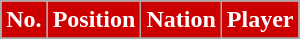<table class="wikitable sortable">
<tr>
<th style="background-color:#CC0000; color:white;" scope=col>No.</th>
<th style="background-color:#CC0000; color:white;" scope=col>Position</th>
<th style="background-color:#CC0000; color:white;" scope=col>Nation</th>
<th style="background-color:#CC0000; color:white;" scope=col>Player</th>
</tr>
<tr>
</tr>
</table>
